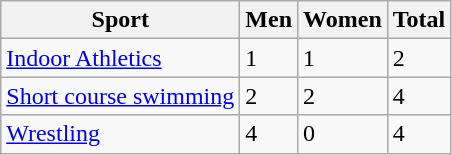<table class="wikitable sortable">
<tr>
<th>Sport</th>
<th>Men</th>
<th>Women</th>
<th>Total</th>
</tr>
<tr>
<td><a href='#'>Indoor Athletics</a></td>
<td>1</td>
<td>1</td>
<td>2</td>
</tr>
<tr>
<td><a href='#'>Short course swimming</a></td>
<td>2</td>
<td>2</td>
<td>4</td>
</tr>
<tr>
<td><a href='#'>Wrestling</a></td>
<td>4</td>
<td>0</td>
<td>4</td>
</tr>
</table>
